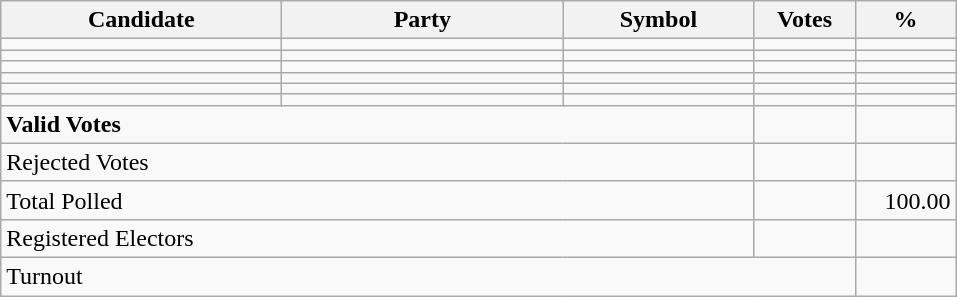<table class="wikitable" border="1" style="text-align:right;">
<tr>
<th align=left width="180">Candidate</th>
<th align=left width="180">Party</th>
<th align=left width="120">Symbol</th>
<th align=left width="60">Votes</th>
<th align=left width="60">%</th>
</tr>
<tr>
<td align=left></td>
<td align=left></td>
<td align=left></td>
<td></td>
<td></td>
</tr>
<tr>
<td align=left></td>
<td align=left></td>
<td align=left></td>
<td></td>
<td></td>
</tr>
<tr>
<td align=left></td>
<td align=left></td>
<td align=left></td>
<td></td>
<td></td>
</tr>
<tr>
<td align=left></td>
<td align=left></td>
<td align=left></td>
<td></td>
<td></td>
</tr>
<tr>
<td align=left></td>
<td align=left></td>
<td align=left></td>
<td></td>
<td></td>
</tr>
<tr>
<td align=left></td>
<td align=left></td>
<td align=left></td>
<td></td>
<td></td>
</tr>
<tr>
<td align=left colspan=3><strong>Valid Votes</strong></td>
<td><strong> </strong></td>
<td><strong> </strong></td>
</tr>
<tr>
<td align=left colspan=3>Rejected Votes</td>
<td></td>
<td></td>
</tr>
<tr>
<td align=left colspan=3>Total Polled</td>
<td></td>
<td>100.00</td>
</tr>
<tr>
<td align=left colspan=3>Registered Electors</td>
<td></td>
<td></td>
</tr>
<tr>
<td align=left colspan=4>Turnout</td>
<td></td>
</tr>
</table>
